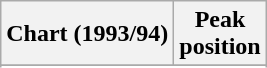<table class="wikitable sortable plainrowheaders" style="text-align:center;">
<tr>
<th scope="col">Chart (1993/94)</th>
<th scope="col">Peak<br>position</th>
</tr>
<tr>
</tr>
<tr>
</tr>
</table>
